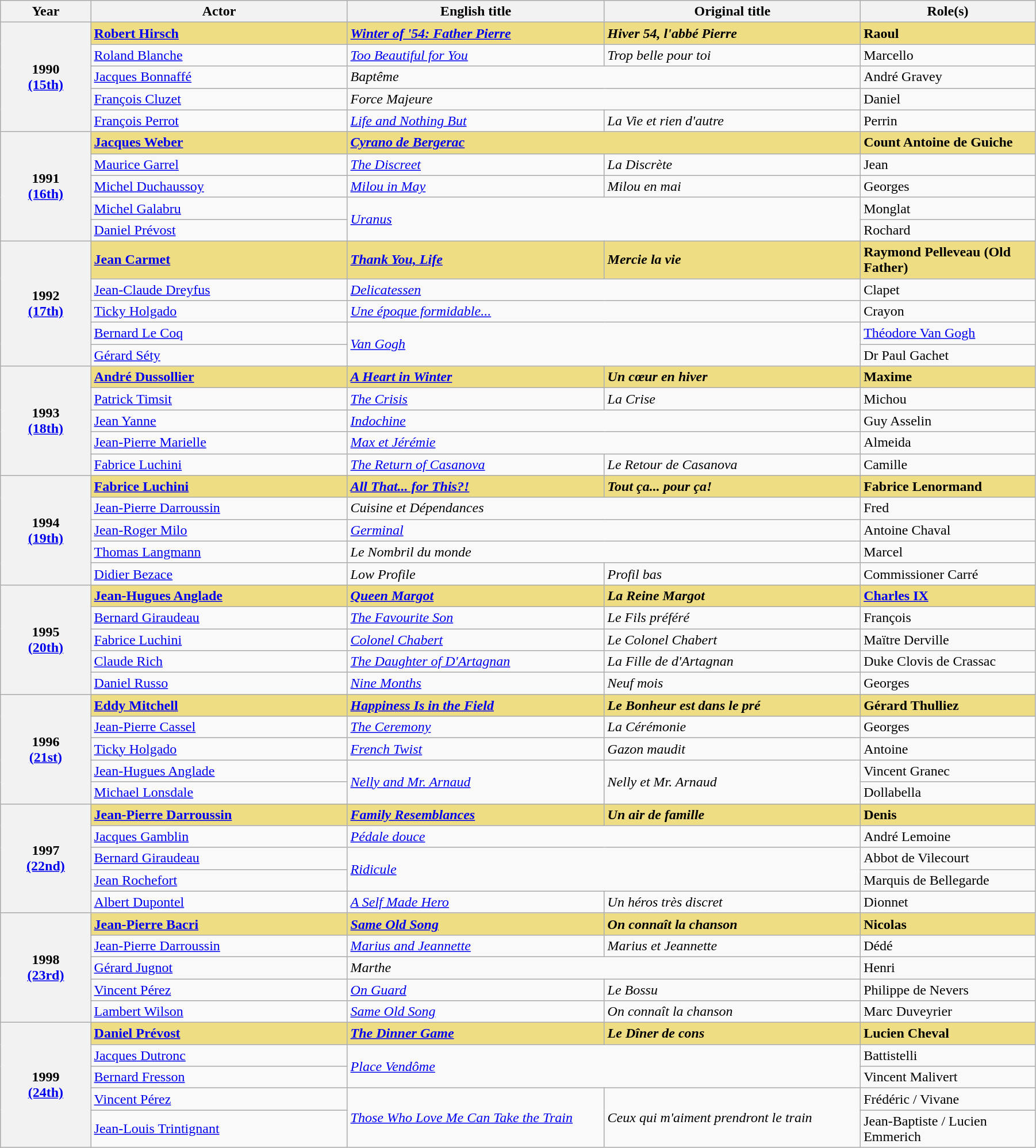<table class="wikitable" width="95%" cellpadding="5">
<tr>
<th width="100">Year</th>
<th width="300">Actor</th>
<th width="300">English title</th>
<th width="300">Original title</th>
<th width="200">Role(s)</th>
</tr>
<tr>
<th rowspan="5" style="text-align:center;">1990<br><a href='#'>(15th)</a></th>
<td style="background:#eedd82;"><a href='#'><strong>Robert Hirsch</strong></a></td>
<td style="background:#eedd82;"><em><a href='#'><strong>Winter of '54: Father Pierre</strong></a></em></td>
<td style="background:#eedd82;"><strong><em>Hiver 54, l'abbé Pierre</em></strong></td>
<td style="background:#eedd82;"><strong>Raoul</strong></td>
</tr>
<tr>
<td><a href='#'>Roland Blanche</a></td>
<td><em><a href='#'>Too Beautiful for You</a></em></td>
<td><em>Trop belle pour toi</em></td>
<td>Marcello</td>
</tr>
<tr>
<td><a href='#'>Jacques Bonnaffé</a></td>
<td colspan="2"><em>Baptême</em></td>
<td>André Gravey</td>
</tr>
<tr>
<td><a href='#'>François Cluzet</a></td>
<td colspan="2"><em>Force Majeure</em></td>
<td>Daniel</td>
</tr>
<tr>
<td><a href='#'>François Perrot</a></td>
<td><em><a href='#'>Life and Nothing But</a></em></td>
<td><em>La Vie et rien d'autre</em></td>
<td>Perrin</td>
</tr>
<tr>
<th rowspan="5" style="text-align:center;">1991<br><a href='#'>(16th)</a></th>
<td style="background:#eedd82;"><a href='#'><strong>Jacques Weber</strong></a></td>
<td colspan="2" style="background:#eedd82;"><em><a href='#'><strong>Cyrano de Bergerac</strong></a></em></td>
<td style="background:#eedd82;"><strong>Count Antoine de Guiche</strong></td>
</tr>
<tr>
<td><a href='#'>Maurice Garrel</a></td>
<td><em><a href='#'>The Discreet</a></em></td>
<td><em>La Discrète</em></td>
<td>Jean</td>
</tr>
<tr>
<td><a href='#'>Michel Duchaussoy</a></td>
<td><em><a href='#'>Milou in May</a></em></td>
<td><em>Milou en mai</em></td>
<td>Georges</td>
</tr>
<tr>
<td><a href='#'>Michel Galabru</a></td>
<td rowspan=2 colspan="2"><em><a href='#'>Uranus</a></em></td>
<td>Monglat</td>
</tr>
<tr>
<td><a href='#'>Daniel Prévost</a></td>
<td>Rochard</td>
</tr>
<tr>
<th rowspan="5" style="text-align:center;">1992<br><a href='#'>(17th)</a></th>
<td style="background:#eedd82;"><a href='#'><strong>Jean Carmet</strong></a></td>
<td style="background:#eedd82;"><em><a href='#'><strong>Thank You, Life</strong></a></em></td>
<td style="background:#eedd82;"><strong><em>Mercie la vie</em></strong></td>
<td style="background:#eedd82;"><strong>Raymond Pelleveau (Old Father)</strong></td>
</tr>
<tr>
<td><a href='#'>Jean-Claude Dreyfus</a></td>
<td colspan="2"><em><a href='#'>Delicatessen</a></em></td>
<td>Clapet</td>
</tr>
<tr>
<td><a href='#'>Ticky Holgado</a></td>
<td colspan="2"><em><a href='#'>Une époque formidable...</a></em></td>
<td>Crayon</td>
</tr>
<tr>
<td><a href='#'>Bernard Le Coq</a></td>
<td rowspan=2 colspan="2"><em><a href='#'>Van Gogh</a></em></td>
<td><a href='#'>Théodore Van Gogh</a></td>
</tr>
<tr>
<td><a href='#'>Gérard Séty</a></td>
<td>Dr Paul Gachet</td>
</tr>
<tr>
<th rowspan="5" style="text-align:center;">1993<br><a href='#'>(18th)</a></th>
<td style="background:#eedd82;"><a href='#'><strong>André Dussollier</strong></a></td>
<td style="background:#eedd82;"><em><a href='#'><strong>A Heart in Winter</strong></a></em></td>
<td style="background:#eedd82;"><strong><em>Un cœur en hiver</em></strong></td>
<td style="background:#eedd82;"><strong>Maxime</strong></td>
</tr>
<tr>
<td><a href='#'>Patrick Timsit</a></td>
<td><em><a href='#'>The Crisis</a></em></td>
<td><em>La Crise</em></td>
<td>Michou</td>
</tr>
<tr>
<td><a href='#'>Jean Yanne</a></td>
<td colspan="2"><em><a href='#'>Indochine</a></em></td>
<td>Guy Asselin</td>
</tr>
<tr>
<td><a href='#'>Jean-Pierre Marielle</a></td>
<td colspan="2"><em><a href='#'>Max et Jérémie</a></em></td>
<td>Almeida</td>
</tr>
<tr>
<td><a href='#'>Fabrice Luchini</a></td>
<td><em><a href='#'>The Return of Casanova</a></em></td>
<td><em>Le Retour de Casanova</em></td>
<td>Camille</td>
</tr>
<tr>
<th rowspan="5" style="text-align:center;">1994<br><a href='#'>(19th)</a></th>
<td style="background:#eedd82;"><a href='#'><strong>Fabrice Luchini</strong></a></td>
<td style="background:#eedd82;"><em><a href='#'><strong>All That... for This?!</strong></a></em></td>
<td style="background:#eedd82;"><strong><em>Tout ça... pour ça!</em></strong></td>
<td style="background:#eedd82;"><strong>Fabrice Lenormand</strong></td>
</tr>
<tr>
<td><a href='#'>Jean-Pierre Darroussin</a></td>
<td colspan="2"><em>Cuisine et Dépendances</em></td>
<td>Fred</td>
</tr>
<tr>
<td><a href='#'>Jean-Roger Milo</a></td>
<td colspan="2"><em><a href='#'>Germinal</a></em></td>
<td>Antoine Chaval</td>
</tr>
<tr>
<td><a href='#'>Thomas Langmann</a></td>
<td colspan="2"><em>Le Nombril du monde</em></td>
<td>Marcel</td>
</tr>
<tr>
<td><a href='#'>Didier Bezace</a></td>
<td><em>Low Profile</em></td>
<td><em>Profil bas</em></td>
<td>Commissioner Carré</td>
</tr>
<tr>
<th rowspan="5" style="text-align:center;">1995<br><a href='#'>(20th)</a></th>
<td style="background:#eedd82;"><a href='#'><strong>Jean-Hugues Anglade</strong></a></td>
<td style="background:#eedd82;"><em><a href='#'><strong>Queen Margot</strong></a></em></td>
<td style="background:#eedd82;"><strong><em>La Reine Margot</em></strong></td>
<td style="background:#eedd82;"><a href='#'><strong>Charles IX</strong></a></td>
</tr>
<tr>
<td><a href='#'>Bernard Giraudeau</a></td>
<td><em><a href='#'>The Favourite Son</a></em></td>
<td><em>Le Fils préféré</em></td>
<td>François</td>
</tr>
<tr>
<td><a href='#'>Fabrice Luchini</a></td>
<td><em><a href='#'>Colonel Chabert</a></em></td>
<td><em>Le Colonel Chabert</em></td>
<td>Maïtre Derville</td>
</tr>
<tr>
<td><a href='#'>Claude Rich</a></td>
<td><em><a href='#'>The Daughter of D'Artagnan</a></em></td>
<td><em>La Fille de d'Artagnan</em></td>
<td>Duke Clovis de Crassac</td>
</tr>
<tr>
<td><a href='#'>Daniel Russo</a></td>
<td><em><a href='#'>Nine Months</a></em></td>
<td><em>Neuf mois</em></td>
<td>Georges</td>
</tr>
<tr>
<th rowspan="5" style="text-align:center;">1996<br><a href='#'>(21st)</a></th>
<td style="background:#eedd82;"><a href='#'><strong>Eddy Mitchell</strong></a></td>
<td style="background:#eedd82;"><em><a href='#'><strong>Happiness Is in the Field</strong></a></em></td>
<td style="background:#eedd82;"><strong><em>Le Bonheur est dans le pré</em></strong></td>
<td style="background:#eedd82;"><strong>Gérard Thulliez</strong></td>
</tr>
<tr>
<td><a href='#'>Jean-Pierre Cassel</a></td>
<td><em><a href='#'>The Ceremony</a></em></td>
<td><em>La Cérémonie</em></td>
<td>Georges</td>
</tr>
<tr>
<td><a href='#'>Ticky Holgado</a></td>
<td><em><a href='#'>French Twist</a></em></td>
<td><em>Gazon maudit</em></td>
<td>Antoine</td>
</tr>
<tr>
<td><a href='#'>Jean-Hugues Anglade</a></td>
<td rowspan="2"><em><a href='#'>Nelly and Mr. Arnaud</a></em></td>
<td rowspan="2"><em>Nelly et Mr. Arnaud</em></td>
<td>Vincent Granec</td>
</tr>
<tr>
<td><a href='#'>Michael Lonsdale</a></td>
<td>Dollabella</td>
</tr>
<tr>
<th rowspan="5" style="text-align:center;">1997<br><a href='#'>(22nd)</a></th>
<td style="background:#eedd82;"><a href='#'><strong>Jean-Pierre Darroussin</strong></a></td>
<td style="background:#eedd82;"><em><a href='#'><strong>Family Resemblances</strong></a></em></td>
<td style="background:#eedd82;"><strong><em>Un air de famille</em></strong></td>
<td style="background:#eedd82;"><strong>Denis</strong></td>
</tr>
<tr>
<td><a href='#'>Jacques Gamblin</a></td>
<td colspan="2"><em><a href='#'>Pédale douce</a></em></td>
<td>André Lemoine</td>
</tr>
<tr>
<td><a href='#'>Bernard Giraudeau</a></td>
<td rowspan=2 colspan="2"><em><a href='#'>Ridicule</a></em></td>
<td>Abbot de Vilecourt</td>
</tr>
<tr>
<td><a href='#'>Jean Rochefort</a></td>
<td>Marquis de Bellegarde</td>
</tr>
<tr>
<td><a href='#'>Albert Dupontel</a></td>
<td><em><a href='#'>A Self Made Hero</a></em></td>
<td><em>Un héros très discret</em></td>
<td>Dionnet</td>
</tr>
<tr>
<th rowspan="5" style="text-align:center;">1998<br><a href='#'>(23rd)</a></th>
<td style="background:#eedd82;"><a href='#'><strong>Jean-Pierre Bacri</strong></a></td>
<td style="background:#eedd82;"><em><a href='#'><strong>Same Old Song</strong></a></em></td>
<td style="background:#eedd82;"><strong><em>On connaît la chanson</em></strong></td>
<td style="background:#eedd82;"><strong>Nicolas</strong></td>
</tr>
<tr>
<td><a href='#'>Jean-Pierre Darroussin</a></td>
<td><em><a href='#'>Marius and Jeannette</a></em></td>
<td><em>Marius et Jeannette</em></td>
<td>Dédé</td>
</tr>
<tr>
<td><a href='#'>Gérard Jugnot</a></td>
<td colspan="2"><em>Marthe</em></td>
<td>Henri</td>
</tr>
<tr>
<td><a href='#'>Vincent Pérez</a></td>
<td><em><a href='#'>On Guard</a></em></td>
<td><em>Le Bossu</em></td>
<td>Philippe de Nevers</td>
</tr>
<tr>
<td><a href='#'>Lambert Wilson</a></td>
<td><em><a href='#'>Same Old Song</a></em></td>
<td><em>On connaît la chanson</em></td>
<td>Marc Duveyrier</td>
</tr>
<tr>
<th rowspan="5" style="text-align:center;">1999<br><a href='#'>(24th)</a></th>
<td style="background:#eedd82;"><a href='#'><strong>Daniel Prévost</strong></a></td>
<td style="background:#eedd82;"><em><a href='#'><strong>The Dinner Game</strong></a></em></td>
<td style="background:#eedd82;"><strong><em>Le Dîner de cons</em></strong></td>
<td style="background:#eedd82;"><strong>Lucien Cheval</strong></td>
</tr>
<tr>
<td><a href='#'>Jacques Dutronc</a></td>
<td rowspan=2 colspan="2"><em><a href='#'>Place Vendôme</a></em></td>
<td>Battistelli</td>
</tr>
<tr>
<td><a href='#'>Bernard Fresson</a></td>
<td>Vincent Malivert</td>
</tr>
<tr>
<td><a href='#'>Vincent Pérez</a></td>
<td rowspan=2><em><a href='#'>Those Who Love Me Can Take the Train</a></em></td>
<td rowspan=2><em>Ceux qui m'aiment prendront le train</em></td>
<td>Frédéric / Vivane</td>
</tr>
<tr>
<td><a href='#'>Jean-Louis Trintignant</a></td>
<td>Jean-Baptiste / Lucien Emmerich</td>
</tr>
</table>
